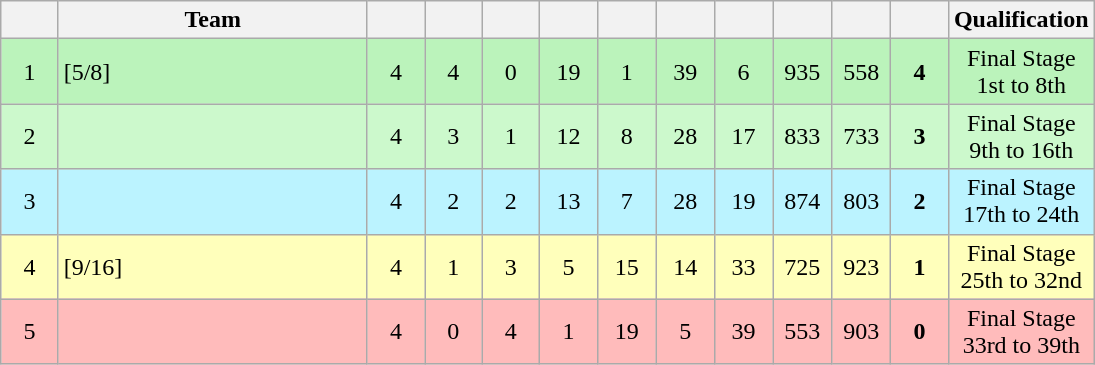<table class=wikitable style="text-align:center" width=730>
<tr>
<th width=5.5%></th>
<th width=30%>Team</th>
<th width=5.5%></th>
<th width=5.5%></th>
<th width=5.5%></th>
<th width=5.5%></th>
<th width=5.5%></th>
<th width=5.5%></th>
<th width=5.5%></th>
<th width=5.5%></th>
<th width=5.5%></th>
<th width=5.5%></th>
<th width=18%>Qualification</th>
</tr>
<tr bgcolor=#bbf3bb>
<td>1</td>
<td style="text-align:left"> [5/8]</td>
<td>4</td>
<td>4</td>
<td>0</td>
<td>19</td>
<td>1</td>
<td>39</td>
<td>6</td>
<td>935</td>
<td>558</td>
<td><strong>4</strong></td>
<td>Final Stage 1st to 8th</td>
</tr>
<tr bgcolor=#ccf9cc>
<td>2</td>
<td style="text-align:left"></td>
<td>4</td>
<td>3</td>
<td>1</td>
<td>12</td>
<td>8</td>
<td>28</td>
<td>17</td>
<td>833</td>
<td>733</td>
<td><strong>3</strong></td>
<td>Final Stage 9th to 16th</td>
</tr>
<tr bgcolor=#bbf3ff>
<td>3</td>
<td style="text-align:left"></td>
<td>4</td>
<td>2</td>
<td>2</td>
<td>13</td>
<td>7</td>
<td>28</td>
<td>19</td>
<td>874</td>
<td>803</td>
<td><strong>2</strong></td>
<td>Final Stage 17th to 24th</td>
</tr>
<tr bgcolor=#ffffbb>
<td>4</td>
<td style="text-align:left"> [9/16]</td>
<td>4</td>
<td>1</td>
<td>3</td>
<td>5</td>
<td>15</td>
<td>14</td>
<td>33</td>
<td>725</td>
<td>923</td>
<td><strong>1</strong></td>
<td>Final Stage 25th to 32nd</td>
</tr>
<tr bgcolor=#ffbbbb>
<td>5</td>
<td style="text-align:left"></td>
<td>4</td>
<td>0</td>
<td>4</td>
<td>1</td>
<td>19</td>
<td>5</td>
<td>39</td>
<td>553</td>
<td>903</td>
<td><strong>0</strong></td>
<td>Final Stage 33rd to 39th</td>
</tr>
</table>
